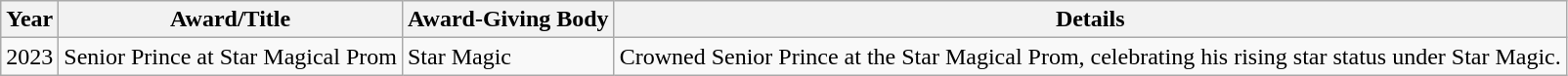<table class="wikitable">
<tr>
<th>Year</th>
<th>Award/Title</th>
<th>Award-Giving Body</th>
<th>Details</th>
</tr>
<tr>
<td>2023</td>
<td>Senior Prince at Star Magical Prom</td>
<td>Star Magic</td>
<td>Crowned Senior Prince at the Star Magical Prom, celebrating his rising star status under Star Magic.</td>
</tr>
</table>
